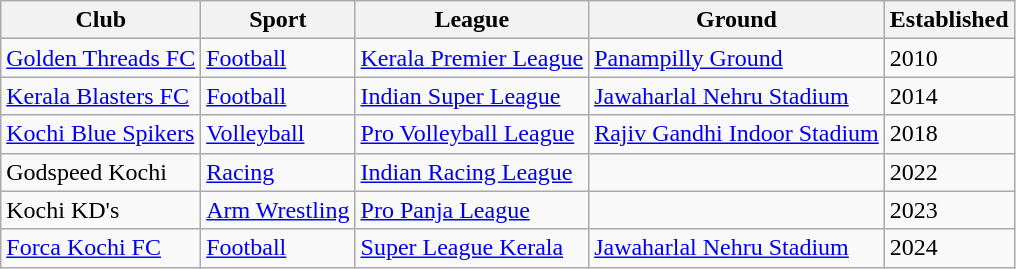<table class="wikitable mw-collapsible">
<tr>
<th>Club</th>
<th>Sport</th>
<th>League</th>
<th>Ground</th>
<th>Established</th>
</tr>
<tr>
<td><a href='#'>Golden Threads FC</a></td>
<td><a href='#'>Football</a></td>
<td><a href='#'>Kerala Premier League</a></td>
<td><a href='#'>Panampilly Ground</a></td>
<td>2010</td>
</tr>
<tr>
<td><a href='#'>Kerala Blasters FC</a></td>
<td><a href='#'>Football</a></td>
<td><a href='#'>Indian Super League</a></td>
<td><a href='#'>Jawaharlal Nehru Stadium</a></td>
<td>2014</td>
</tr>
<tr>
<td><a href='#'>Kochi Blue Spikers</a></td>
<td><a href='#'>Volleyball</a></td>
<td><a href='#'>Pro Volleyball League</a></td>
<td><a href='#'>Rajiv Gandhi Indoor Stadium</a></td>
<td>2018</td>
</tr>
<tr>
<td>Godspeed Kochi</td>
<td><a href='#'>Racing</a></td>
<td><a href='#'>Indian Racing League</a></td>
<td></td>
<td>2022</td>
</tr>
<tr>
<td>Kochi KD's</td>
<td><a href='#'>Arm Wrestling</a></td>
<td><a href='#'>Pro Panja League</a></td>
<td></td>
<td>2023</td>
</tr>
<tr>
<td><a href='#'>Forca Kochi FC</a></td>
<td><a href='#'>Football</a></td>
<td><a href='#'>Super League Kerala</a></td>
<td><a href='#'>Jawaharlal Nehru Stadium</a></td>
<td>2024</td>
</tr>
</table>
